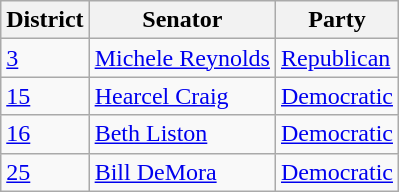<table class="wikitable">
<tr>
<th>District</th>
<th>Senator</th>
<th>Party</th>
</tr>
<tr>
<td><a href='#'>3</a></td>
<td><a href='#'>Michele Reynolds</a></td>
<td><a href='#'>Republican</a></td>
</tr>
<tr>
<td><a href='#'>15</a></td>
<td><a href='#'>Hearcel Craig</a></td>
<td><a href='#'>Democratic</a></td>
</tr>
<tr>
<td><a href='#'>16</a></td>
<td><a href='#'>Beth Liston</a></td>
<td><a href='#'>Democratic</a></td>
</tr>
<tr>
<td><a href='#'>25</a></td>
<td><a href='#'>Bill DeMora</a></td>
<td><a href='#'>Democratic</a></td>
</tr>
</table>
